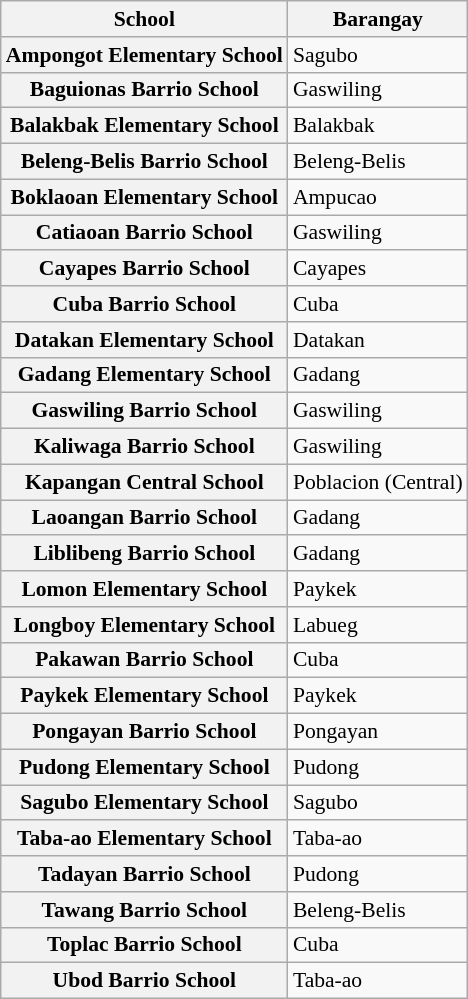<table class="wikitable collapsible sortable collapsed plainrowheaders" style="font-size:90%;">
<tr>
<th scope="col">School</th>
<th scope="col">Barangay</th>
</tr>
<tr>
<th scope="row">Ampongot Elementary School</th>
<td>Sagubo</td>
</tr>
<tr>
<th scope="row">Baguionas Barrio School</th>
<td>Gaswiling</td>
</tr>
<tr>
<th scope="row">Balakbak Elementary School</th>
<td>Balakbak</td>
</tr>
<tr>
<th scope="row">Beleng-Belis Barrio School</th>
<td>Beleng-Belis</td>
</tr>
<tr>
<th scope="row">Boklaoan Elementary School</th>
<td>Ampucao</td>
</tr>
<tr>
<th scope="row">Catiaoan Barrio School</th>
<td>Gaswiling</td>
</tr>
<tr>
<th scope="row">Cayapes Barrio School</th>
<td>Cayapes</td>
</tr>
<tr>
<th scope="row">Cuba Barrio School</th>
<td>Cuba</td>
</tr>
<tr>
<th scope="row">Datakan Elementary School</th>
<td>Datakan</td>
</tr>
<tr>
<th scope="row">Gadang Elementary School</th>
<td>Gadang</td>
</tr>
<tr>
<th scope="row">Gaswiling Barrio School</th>
<td>Gaswiling</td>
</tr>
<tr>
<th scope="row">Kaliwaga Barrio School</th>
<td>Gaswiling</td>
</tr>
<tr>
<th scope="row">Kapangan Central School</th>
<td>Poblacion (Central)</td>
</tr>
<tr>
<th scope="row">Laoangan Barrio School</th>
<td>Gadang</td>
</tr>
<tr>
<th scope="row">Liblibeng Barrio School</th>
<td>Gadang</td>
</tr>
<tr>
<th scope="row">Lomon Elementary School</th>
<td>Paykek</td>
</tr>
<tr>
<th scope="row">Longboy Elementary School</th>
<td>Labueg</td>
</tr>
<tr>
<th scope="row">Pakawan Barrio School</th>
<td>Cuba</td>
</tr>
<tr>
<th scope="row">Paykek Elementary School</th>
<td>Paykek</td>
</tr>
<tr>
<th scope="row">Pongayan Barrio School</th>
<td>Pongayan</td>
</tr>
<tr>
<th scope="row">Pudong Elementary School</th>
<td>Pudong</td>
</tr>
<tr>
<th scope="row">Sagubo Elementary School</th>
<td>Sagubo</td>
</tr>
<tr>
<th scope="row">Taba-ao Elementary School</th>
<td>Taba-ao</td>
</tr>
<tr>
<th scope="row">Tadayan Barrio School</th>
<td>Pudong</td>
</tr>
<tr>
<th scope="row">Tawang Barrio School</th>
<td>Beleng-Belis</td>
</tr>
<tr>
<th scope="row">Toplac Barrio School</th>
<td>Cuba</td>
</tr>
<tr>
<th scope="row">Ubod Barrio School</th>
<td>Taba-ao</td>
</tr>
</table>
